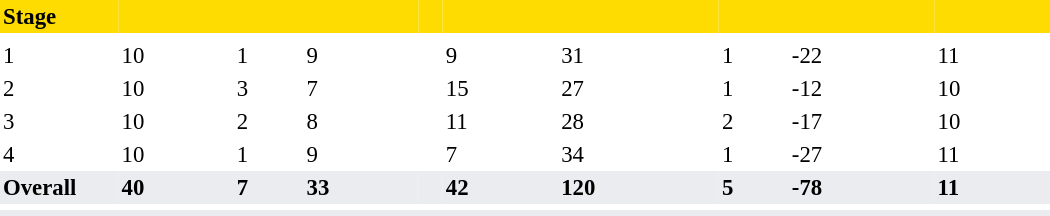<table class="toccolours" border=0 cellpadding="2" cellspacing="0" style="font-size:95%; text-align:left; width:700px;">
<tr align="left" style="background:#FEDC01; color:#000000;">
<th style="width:75px">Stage</th>
<th></th>
<th></th>
<th></th>
<th></th>
<th></th>
<th></th>
<th></th>
<th></th>
<th></th>
</tr>
<tr>
<td colspan = "10"></td>
</tr>
<tr>
<td>1</td>
<td>10</td>
<td>1</td>
<td>9</td>
<td></td>
<td>9</td>
<td>31</td>
<td>1</td>
<td>-22</td>
<td>11</td>
</tr>
<tr>
<td>2</td>
<td>10</td>
<td>3</td>
<td>7</td>
<td></td>
<td>15</td>
<td>27</td>
<td>1</td>
<td>-12</td>
<td>10</td>
</tr>
<tr>
<td>3</td>
<td>10</td>
<td>2</td>
<td>8</td>
<td></td>
<td>11</td>
<td>28</td>
<td>2</td>
<td>-17</td>
<td>10</td>
</tr>
<tr>
<td>4</td>
<td>10</td>
<td>1</td>
<td>9</td>
<td></td>
<td>7</td>
<td>34</td>
<td>1</td>
<td>-27</td>
<td>11</td>
</tr>
<tr style="background:#EAECF0;">
<th>Overall</th>
<th>40</th>
<th>7</th>
<th>33</th>
<th></th>
<th>42</th>
<th>120</th>
<th>5</th>
<th>-78</th>
<th>11</th>
</tr>
<tr>
<td colspan="10"></td>
</tr>
<tr style="background:#EAECF0;">
<td colspan="10" style="text-align:center;"></td>
</tr>
</table>
